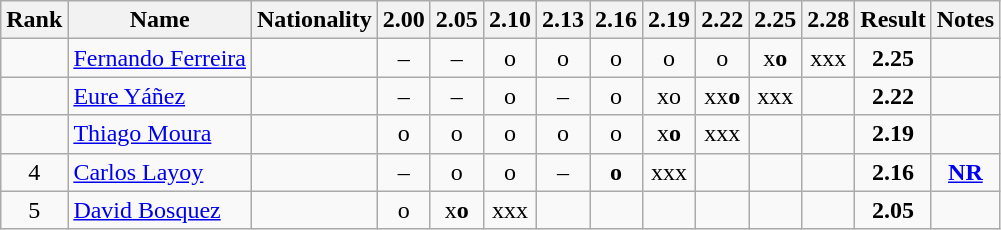<table class="wikitable sortable" style="text-align:center">
<tr>
<th>Rank</th>
<th>Name</th>
<th>Nationality</th>
<th>2.00</th>
<th>2.05</th>
<th>2.10</th>
<th>2.13</th>
<th>2.16</th>
<th>2.19</th>
<th>2.22</th>
<th>2.25</th>
<th>2.28</th>
<th>Result</th>
<th>Notes</th>
</tr>
<tr>
<td></td>
<td align=left><a href='#'>Fernando Ferreira</a></td>
<td align=left></td>
<td>–</td>
<td>–</td>
<td>o</td>
<td>o</td>
<td>o</td>
<td>o</td>
<td>o</td>
<td>x<strong>o</strong></td>
<td>xxx</td>
<td><strong>2.25</strong></td>
<td></td>
</tr>
<tr>
<td></td>
<td align=left><a href='#'>Eure Yáñez</a></td>
<td align=left></td>
<td>–</td>
<td>–</td>
<td>o</td>
<td>–</td>
<td>o</td>
<td>xo</td>
<td>xx<strong>o</strong></td>
<td>xxx</td>
<td></td>
<td><strong>2.22</strong></td>
<td></td>
</tr>
<tr>
<td></td>
<td align=left><a href='#'>Thiago Moura</a></td>
<td align=left></td>
<td>o</td>
<td>o</td>
<td>o</td>
<td>o</td>
<td>o</td>
<td>x<strong>o</strong></td>
<td>xxx</td>
<td></td>
<td></td>
<td><strong>2.19</strong></td>
<td></td>
</tr>
<tr>
<td>4</td>
<td align=left><a href='#'>Carlos Layoy</a></td>
<td align=left></td>
<td>–</td>
<td>o</td>
<td>o</td>
<td>–</td>
<td><strong>o</strong></td>
<td>xxx</td>
<td></td>
<td></td>
<td></td>
<td><strong>2.16</strong></td>
<td><strong><a href='#'>NR</a></strong></td>
</tr>
<tr>
<td>5</td>
<td align=left><a href='#'>David Bosquez</a></td>
<td align=left></td>
<td>o</td>
<td>x<strong>o</strong></td>
<td>xxx</td>
<td></td>
<td></td>
<td></td>
<td></td>
<td></td>
<td></td>
<td><strong>2.05</strong></td>
<td></td>
</tr>
</table>
